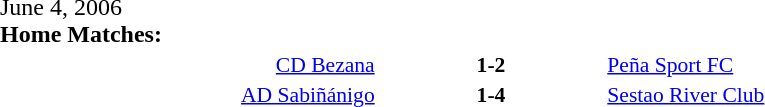<table width=100% cellspacing=1>
<tr>
<th width=20%></th>
<th width=12%></th>
<th width=20%></th>
<th></th>
</tr>
<tr>
<td>June 4, 2006<br><strong>Home Matches:</strong></td>
</tr>
<tr style=font-size:90%>
<td align=right><a href='#'>CD Bezana</a></td>
<td align=center><strong>1-2</strong></td>
<td><a href='#'>Peña Sport FC</a></td>
</tr>
<tr style=font-size:90%>
<td align=right><a href='#'>AD Sabiñánigo</a></td>
<td align=center><strong>1-4</strong></td>
<td><a href='#'>Sestao River Club</a></td>
</tr>
</table>
